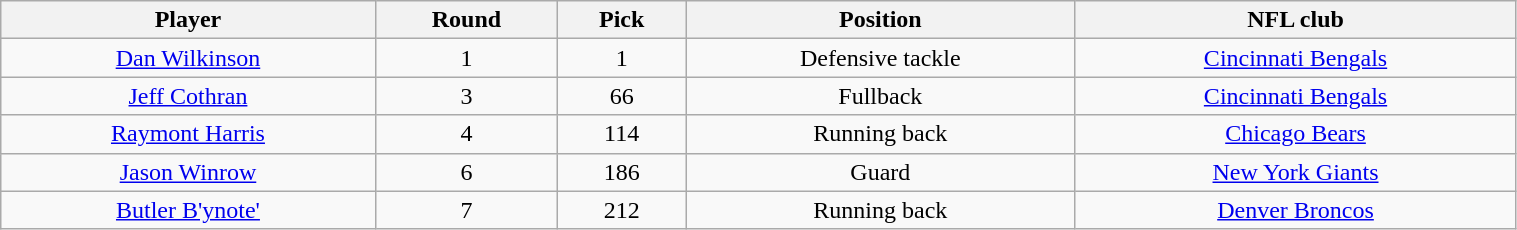<table class="wikitable" width="80%">
<tr>
<th>Player</th>
<th>Round</th>
<th>Pick</th>
<th>Position</th>
<th>NFL club</th>
</tr>
<tr align="center" bgcolor="">
<td><a href='#'>Dan Wilkinson</a></td>
<td>1</td>
<td>1</td>
<td>Defensive tackle</td>
<td><a href='#'>Cincinnati Bengals</a></td>
</tr>
<tr align="center" bgcolor="">
<td><a href='#'>Jeff Cothran</a></td>
<td>3</td>
<td>66</td>
<td>Fullback</td>
<td><a href='#'>Cincinnati Bengals</a></td>
</tr>
<tr align="center" bgcolor="">
<td><a href='#'>Raymont Harris</a></td>
<td>4</td>
<td>114</td>
<td>Running back</td>
<td><a href='#'>Chicago Bears</a></td>
</tr>
<tr align="center" bgcolor="">
<td><a href='#'>Jason Winrow</a></td>
<td>6</td>
<td>186</td>
<td>Guard</td>
<td><a href='#'>New York Giants</a></td>
</tr>
<tr align="center" bgcolor="">
<td><a href='#'>Butler B'ynote'</a></td>
<td>7</td>
<td>212</td>
<td>Running back</td>
<td><a href='#'>Denver Broncos</a></td>
</tr>
</table>
